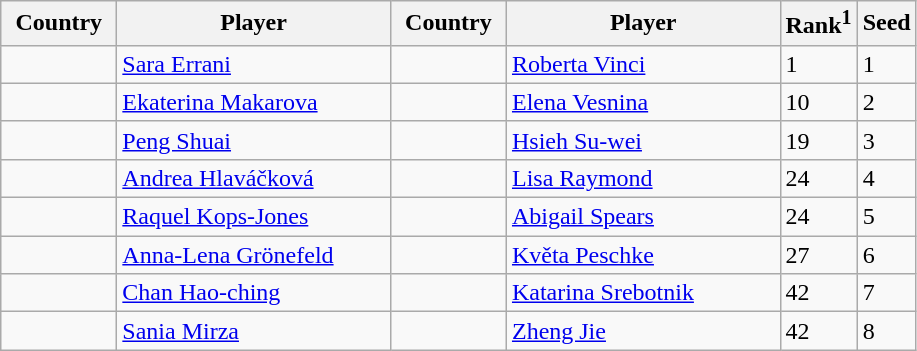<table class="sortable wikitable">
<tr>
<th width="70">Country</th>
<th width="175">Player</th>
<th width="70">Country</th>
<th width="175">Player</th>
<th>Rank<sup>1</sup></th>
<th>Seed</th>
</tr>
<tr>
<td></td>
<td><a href='#'>Sara Errani</a></td>
<td></td>
<td><a href='#'>Roberta Vinci</a></td>
<td>1</td>
<td>1</td>
</tr>
<tr>
<td></td>
<td><a href='#'>Ekaterina Makarova</a></td>
<td></td>
<td><a href='#'>Elena Vesnina</a></td>
<td>10</td>
<td>2</td>
</tr>
<tr>
<td></td>
<td><a href='#'>Peng Shuai</a></td>
<td></td>
<td><a href='#'>Hsieh Su-wei</a></td>
<td>19</td>
<td>3</td>
</tr>
<tr>
<td></td>
<td><a href='#'>Andrea Hlaváčková</a></td>
<td></td>
<td><a href='#'>Lisa Raymond</a></td>
<td>24</td>
<td>4</td>
</tr>
<tr>
<td></td>
<td><a href='#'>Raquel Kops-Jones</a></td>
<td></td>
<td><a href='#'>Abigail Spears</a></td>
<td>24</td>
<td>5</td>
</tr>
<tr>
<td></td>
<td><a href='#'>Anna-Lena Grönefeld</a></td>
<td></td>
<td><a href='#'>Květa Peschke</a></td>
<td>27</td>
<td>6</td>
</tr>
<tr>
<td></td>
<td><a href='#'>Chan Hao-ching</a></td>
<td></td>
<td><a href='#'>Katarina Srebotnik</a></td>
<td>42</td>
<td>7</td>
</tr>
<tr>
<td></td>
<td><a href='#'>Sania Mirza</a></td>
<td></td>
<td><a href='#'>Zheng Jie</a></td>
<td>42</td>
<td>8</td>
</tr>
</table>
